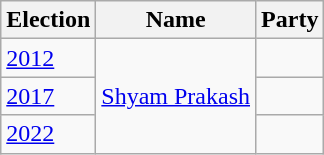<table class="wikitable sortable">
<tr>
<th>Election</th>
<th>Name</th>
<th colspan=2>Party</th>
</tr>
<tr>
<td><a href='#'>2012</a></td>
<td rowspan=3><a href='#'>Shyam Prakash</a></td>
<td></td>
</tr>
<tr>
<td><a href='#'>2017</a></td>
<td></td>
</tr>
<tr>
<td><a href='#'>2022</a></td>
</tr>
</table>
